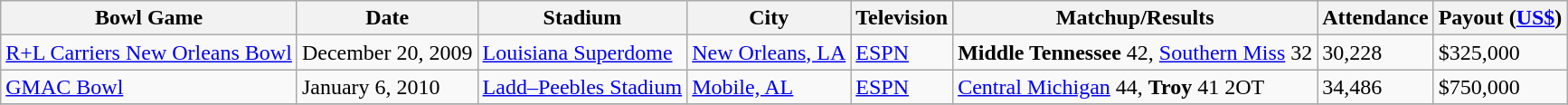<table class="wikitable">
<tr>
<th>Bowl Game</th>
<th>Date</th>
<th>Stadium</th>
<th>City</th>
<th>Television</th>
<th>Matchup/Results</th>
<th>Attendance</th>
<th>Payout (<a href='#'>US$</a>)</th>
</tr>
<tr>
<td><a href='#'>R+L Carriers New Orleans Bowl</a></td>
<td>December 20, 2009</td>
<td><a href='#'>Louisiana Superdome</a></td>
<td><a href='#'>New Orleans, LA</a></td>
<td><a href='#'>ESPN</a></td>
<td><strong>Middle Tennessee</strong> 42, <a href='#'>Southern Miss</a> 32</td>
<td>30,228</td>
<td>$325,000</td>
</tr>
<tr>
<td><a href='#'>GMAC Bowl</a></td>
<td>January 6, 2010</td>
<td><a href='#'>Ladd–Peebles Stadium</a></td>
<td><a href='#'>Mobile, AL</a></td>
<td><a href='#'>ESPN</a></td>
<td><a href='#'>Central Michigan</a> 44, <strong>Troy</strong> 41 2OT</td>
<td>34,486</td>
<td>$750,000</td>
</tr>
<tr>
</tr>
</table>
